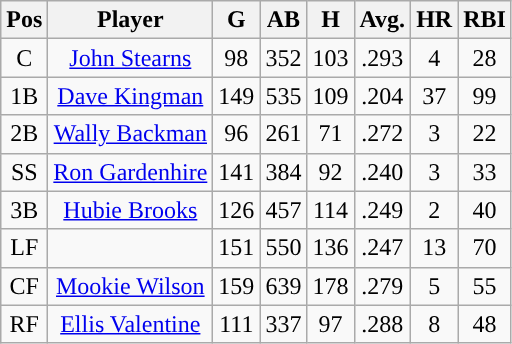<table class="wikitable sortable">
<tr>
<th>Pos</th>
<th>Player</th>
<th>G</th>
<th>AB</th>
<th>H</th>
<th>Avg.</th>
<th>HR</th>
<th>RBI</th>
</tr>
<tr align="center">
<td>C</td>
<td><a href='#'>John Stearns</a></td>
<td>98</td>
<td>352</td>
<td>103</td>
<td>.293</td>
<td>4</td>
<td>28</td>
</tr>
<tr align=center>
<td>1B</td>
<td><a href='#'>Dave Kingman</a></td>
<td>149</td>
<td>535</td>
<td>109</td>
<td>.204</td>
<td>37</td>
<td>99</td>
</tr>
<tr align=center>
<td>2B</td>
<td><a href='#'>Wally Backman</a></td>
<td>96</td>
<td>261</td>
<td>71</td>
<td>.272</td>
<td>3</td>
<td>22</td>
</tr>
<tr align=center>
<td>SS</td>
<td><a href='#'>Ron Gardenhire</a></td>
<td>141</td>
<td>384</td>
<td>92</td>
<td>.240</td>
<td>3</td>
<td>33</td>
</tr>
<tr align=center>
<td>3B</td>
<td><a href='#'>Hubie Brooks</a></td>
<td>126</td>
<td>457</td>
<td>114</td>
<td>.249</td>
<td>2</td>
<td>40</td>
</tr>
<tr align=center>
<td>LF</td>
<td></td>
<td>151</td>
<td>550</td>
<td>136</td>
<td>.247</td>
<td>13</td>
<td>70</td>
</tr>
<tr align="center">
<td>CF</td>
<td><a href='#'>Mookie Wilson</a></td>
<td>159</td>
<td>639</td>
<td>178</td>
<td>.279</td>
<td>5</td>
<td>55</td>
</tr>
<tr align=center>
<td>RF</td>
<td><a href='#'>Ellis Valentine</a></td>
<td>111</td>
<td>337</td>
<td>97</td>
<td>.288</td>
<td>8</td>
<td>48</td>
</tr>
</table>
